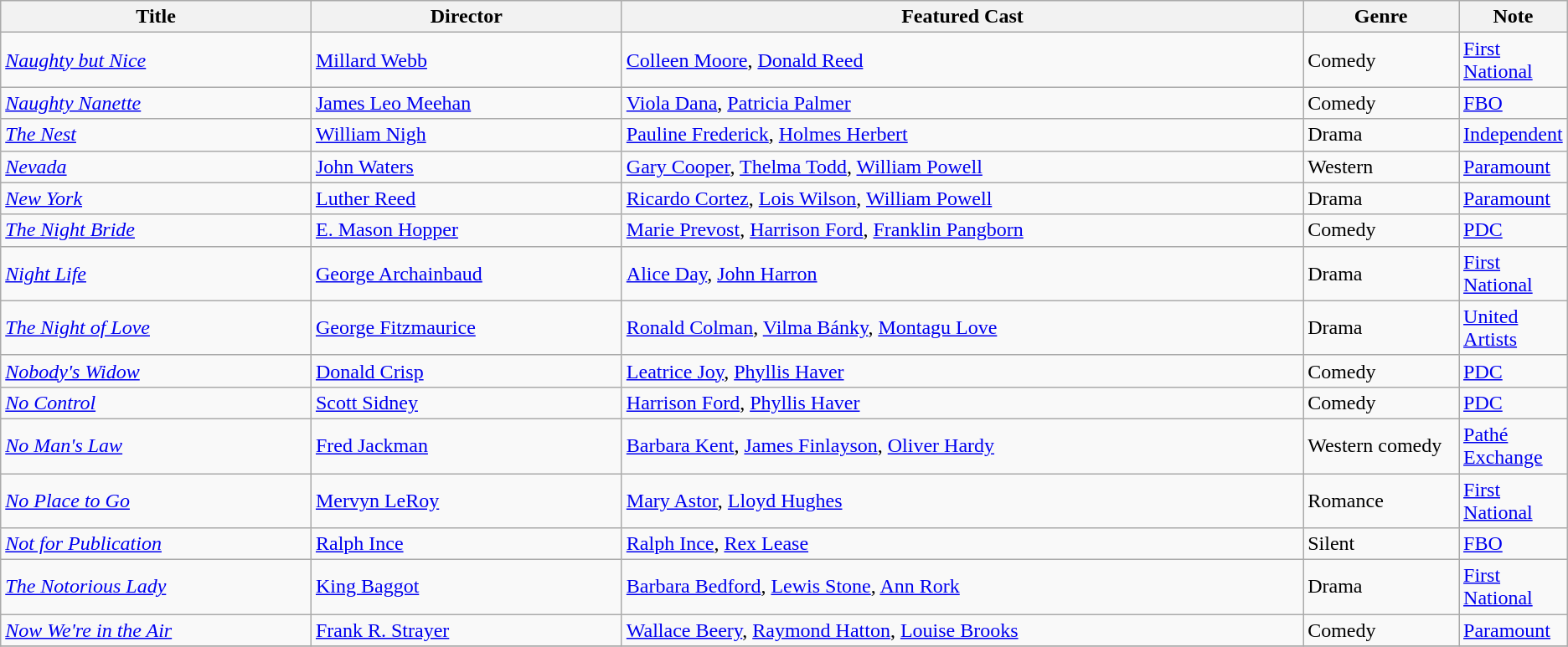<table class="wikitable">
<tr>
<th style="width:20%;">Title</th>
<th style="width:20%;">Director</th>
<th style="width:44%;">Featured Cast</th>
<th style="width:10%;">Genre</th>
<th style="width:10%;">Note</th>
</tr>
<tr>
<td><em><a href='#'>Naughty but Nice</a></em></td>
<td><a href='#'>Millard Webb</a></td>
<td><a href='#'>Colleen Moore</a>, <a href='#'>Donald Reed</a></td>
<td>Comedy</td>
<td><a href='#'>First National</a></td>
</tr>
<tr>
<td><em><a href='#'>Naughty Nanette</a></em></td>
<td><a href='#'>James Leo Meehan</a></td>
<td><a href='#'>Viola Dana</a>, <a href='#'>Patricia Palmer</a></td>
<td>Comedy</td>
<td><a href='#'>FBO</a></td>
</tr>
<tr>
<td><em><a href='#'>The Nest</a></em></td>
<td><a href='#'>William Nigh</a></td>
<td><a href='#'>Pauline Frederick</a>, <a href='#'>Holmes Herbert</a></td>
<td>Drama</td>
<td><a href='#'>Independent</a></td>
</tr>
<tr>
<td><em><a href='#'>Nevada</a></em></td>
<td><a href='#'>John Waters</a></td>
<td><a href='#'>Gary Cooper</a>, <a href='#'>Thelma Todd</a>, <a href='#'>William Powell</a></td>
<td>Western</td>
<td><a href='#'>Paramount</a></td>
</tr>
<tr>
<td><em><a href='#'>New York</a></em></td>
<td><a href='#'>Luther Reed</a></td>
<td><a href='#'>Ricardo Cortez</a>, <a href='#'>Lois Wilson</a>, <a href='#'>William Powell</a></td>
<td>Drama</td>
<td><a href='#'>Paramount</a></td>
</tr>
<tr>
<td><em><a href='#'>The Night Bride</a></em></td>
<td><a href='#'>E. Mason Hopper</a></td>
<td><a href='#'>Marie Prevost</a>, <a href='#'>Harrison Ford</a>, <a href='#'>Franklin Pangborn</a></td>
<td>Comedy</td>
<td><a href='#'>PDC</a></td>
</tr>
<tr>
<td><em><a href='#'>Night Life</a></em></td>
<td><a href='#'>George Archainbaud</a></td>
<td><a href='#'>Alice Day</a>, <a href='#'>John Harron</a></td>
<td>Drama</td>
<td><a href='#'>First National</a></td>
</tr>
<tr>
<td><em><a href='#'>The Night of Love</a></em></td>
<td><a href='#'>George Fitzmaurice</a></td>
<td><a href='#'>Ronald Colman</a>, <a href='#'>Vilma Bánky</a>, <a href='#'>Montagu Love</a></td>
<td>Drama</td>
<td><a href='#'>United Artists</a></td>
</tr>
<tr>
<td><em><a href='#'>Nobody's Widow</a></em></td>
<td><a href='#'>Donald Crisp</a></td>
<td><a href='#'>Leatrice Joy</a>, <a href='#'>Phyllis Haver</a></td>
<td>Comedy</td>
<td><a href='#'>PDC</a></td>
</tr>
<tr>
<td><em><a href='#'>No Control</a></em></td>
<td><a href='#'>Scott Sidney</a></td>
<td><a href='#'>Harrison Ford</a>, <a href='#'>Phyllis Haver</a></td>
<td>Comedy</td>
<td><a href='#'>PDC</a></td>
</tr>
<tr>
<td><em><a href='#'>No Man's Law</a></em></td>
<td><a href='#'>Fred Jackman</a></td>
<td><a href='#'>Barbara Kent</a>, <a href='#'>James Finlayson</a>, <a href='#'>Oliver Hardy</a></td>
<td>Western comedy</td>
<td><a href='#'>Pathé Exchange</a></td>
</tr>
<tr>
<td><em><a href='#'>No Place to Go</a></em></td>
<td><a href='#'>Mervyn LeRoy</a></td>
<td><a href='#'>Mary Astor</a>, <a href='#'>Lloyd Hughes</a></td>
<td>Romance</td>
<td><a href='#'>First National</a></td>
</tr>
<tr>
<td><em><a href='#'>Not for Publication</a></em></td>
<td><a href='#'>Ralph Ince</a></td>
<td><a href='#'>Ralph Ince</a>, <a href='#'>Rex Lease</a></td>
<td>Silent</td>
<td><a href='#'>FBO</a></td>
</tr>
<tr>
<td><em><a href='#'>The Notorious Lady</a></em></td>
<td><a href='#'>King Baggot</a></td>
<td><a href='#'>Barbara Bedford</a>, <a href='#'>Lewis Stone</a>, <a href='#'>Ann Rork</a></td>
<td>Drama</td>
<td><a href='#'>First National</a></td>
</tr>
<tr>
<td><em><a href='#'>Now We're in the Air</a></em></td>
<td><a href='#'>Frank R. Strayer</a></td>
<td><a href='#'>Wallace Beery</a>, <a href='#'>Raymond Hatton</a>, <a href='#'>Louise Brooks</a></td>
<td>Comedy</td>
<td><a href='#'>Paramount</a></td>
</tr>
<tr>
</tr>
</table>
